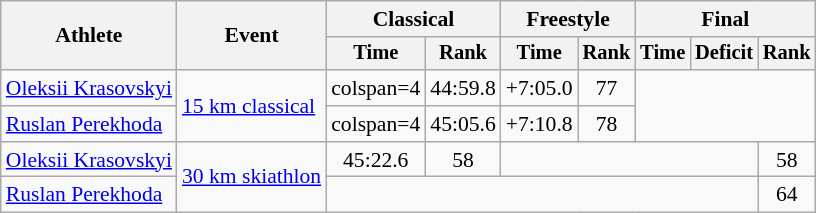<table class="wikitable" style="font-size:90%">
<tr>
<th rowspan=2>Athlete</th>
<th rowspan=2>Event</th>
<th colspan=2>Classical</th>
<th colspan=2>Freestyle</th>
<th colspan=3>Final</th>
</tr>
<tr style="font-size: 95%">
<th>Time</th>
<th>Rank</th>
<th>Time</th>
<th>Rank</th>
<th>Time</th>
<th>Deficit</th>
<th>Rank</th>
</tr>
<tr align=center>
<td align=left><a href='#'>Oleksii Krasovskyi</a></td>
<td align=left rowspan=2><a href='#'>15 km classical</a></td>
<td>colspan=4 </td>
<td>44:59.8</td>
<td>+7:05.0</td>
<td>77</td>
</tr>
<tr align=center>
<td align=left><a href='#'>Ruslan Perekhoda</a></td>
<td>colspan=4 </td>
<td>45:05.6</td>
<td>+7:10.8</td>
<td>78</td>
</tr>
<tr align=center>
<td align=left><a href='#'>Oleksii Krasovskyi</a></td>
<td align=left rowspan=2><a href='#'>30 km skiathlon</a></td>
<td>45:22.6</td>
<td>58</td>
<td colspan=4></td>
<td>58</td>
</tr>
<tr align=center>
<td align=left><a href='#'>Ruslan Perekhoda</a></td>
<td colspan=6></td>
<td>64</td>
</tr>
</table>
